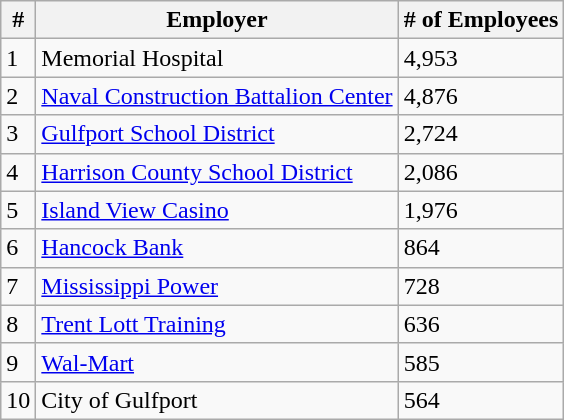<table class="wikitable">
<tr>
<th>#</th>
<th>Employer</th>
<th># of Employees</th>
</tr>
<tr>
<td>1</td>
<td>Memorial Hospital</td>
<td>4,953</td>
</tr>
<tr>
<td>2</td>
<td><a href='#'>Naval Construction Battalion Center</a></td>
<td>4,876</td>
</tr>
<tr>
<td>3</td>
<td><a href='#'>Gulfport School District</a></td>
<td>2,724</td>
</tr>
<tr>
<td>4</td>
<td><a href='#'>Harrison County School District</a></td>
<td>2,086</td>
</tr>
<tr>
<td>5</td>
<td><a href='#'>Island View Casino</a></td>
<td>1,976</td>
</tr>
<tr>
<td>6</td>
<td><a href='#'>Hancock Bank</a></td>
<td>864</td>
</tr>
<tr>
<td>7</td>
<td><a href='#'>Mississippi Power</a></td>
<td>728</td>
</tr>
<tr>
<td>8</td>
<td><a href='#'>Trent Lott Training</a></td>
<td>636</td>
</tr>
<tr>
<td>9</td>
<td><a href='#'>Wal-Mart</a></td>
<td>585</td>
</tr>
<tr>
<td>10</td>
<td>City of Gulfport</td>
<td>564</td>
</tr>
</table>
